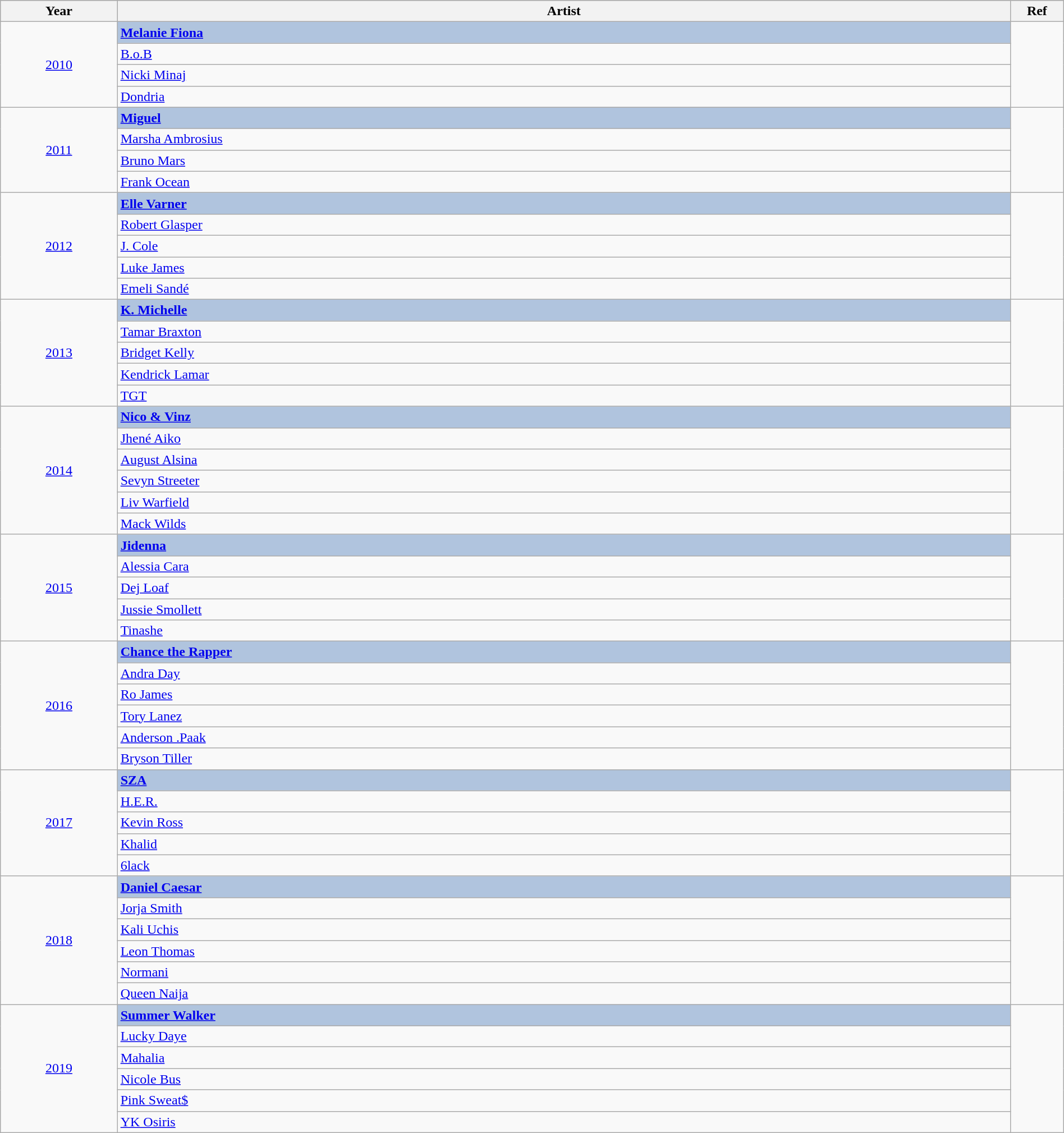<table class="wikitable" style="width:100%;">
<tr style="background:#bebebe;">
<th style="width:11%;">Year</th>
<th style="width:84%;">Artist</th>
<th style="width:5%;">Ref</th>
</tr>
<tr>
<td rowspan="4" align="center"><a href='#'>2010</a></td>
<td style="background:#B0C4DE"><strong><a href='#'>Melanie Fiona</a></strong></td>
<td rowspan="4" align="center"></td>
</tr>
<tr>
<td><a href='#'>B.o.B</a></td>
</tr>
<tr>
<td><a href='#'>Nicki Minaj</a></td>
</tr>
<tr>
<td><a href='#'>Dondria</a></td>
</tr>
<tr>
<td rowspan="4" align="center"><a href='#'>2011</a></td>
<td style="background:#B0C4DE"><strong><a href='#'>Miguel</a></strong></td>
<td rowspan="4" align="center"></td>
</tr>
<tr>
<td><a href='#'>Marsha Ambrosius</a></td>
</tr>
<tr>
<td><a href='#'>Bruno Mars</a></td>
</tr>
<tr>
<td><a href='#'>Frank Ocean</a></td>
</tr>
<tr>
<td rowspan="5" align="center"><a href='#'>2012</a></td>
<td style="background:#B0C4DE"><strong><a href='#'>Elle Varner</a></strong></td>
<td rowspan="5" align="center"></td>
</tr>
<tr>
<td><a href='#'>Robert Glasper</a></td>
</tr>
<tr>
<td><a href='#'>J. Cole</a></td>
</tr>
<tr>
<td><a href='#'>Luke James</a></td>
</tr>
<tr>
<td><a href='#'>Emeli Sandé</a></td>
</tr>
<tr>
<td rowspan="5" align="center"><a href='#'>2013</a></td>
<td style="background:#B0C4DE"><strong><a href='#'>K. Michelle</a></strong></td>
<td rowspan="5" align="center"></td>
</tr>
<tr>
<td><a href='#'>Tamar Braxton</a></td>
</tr>
<tr>
<td><a href='#'>Bridget Kelly</a></td>
</tr>
<tr>
<td><a href='#'>Kendrick Lamar</a></td>
</tr>
<tr>
<td><a href='#'>TGT</a></td>
</tr>
<tr>
<td rowspan="6" align="center"><a href='#'>2014</a></td>
<td style="background:#B0C4DE"><strong><a href='#'>Nico & Vinz</a></strong></td>
<td rowspan="6" align="center"></td>
</tr>
<tr>
<td><a href='#'>Jhené Aiko</a></td>
</tr>
<tr>
<td><a href='#'>August Alsina</a></td>
</tr>
<tr>
<td><a href='#'>Sevyn Streeter</a></td>
</tr>
<tr>
<td><a href='#'>Liv Warfield</a></td>
</tr>
<tr>
<td><a href='#'>Mack Wilds</a></td>
</tr>
<tr>
<td rowspan="5" align="center"><a href='#'>2015</a></td>
<td style="background:#B0C4DE"><strong><a href='#'>Jidenna</a></strong></td>
<td rowspan="5" align="center"></td>
</tr>
<tr>
<td><a href='#'>Alessia Cara</a></td>
</tr>
<tr>
<td><a href='#'>Dej Loaf</a></td>
</tr>
<tr>
<td><a href='#'>Jussie Smollett</a></td>
</tr>
<tr>
<td><a href='#'>Tinashe</a></td>
</tr>
<tr>
<td rowspan="6" align="center"><a href='#'>2016</a></td>
<td style="background:#B0C4DE"><strong><a href='#'>Chance the Rapper</a></strong></td>
<td rowspan="6" align="center"></td>
</tr>
<tr>
<td><a href='#'>Andra Day</a></td>
</tr>
<tr>
<td><a href='#'>Ro James</a></td>
</tr>
<tr>
<td><a href='#'>Tory Lanez</a></td>
</tr>
<tr>
<td><a href='#'>Anderson .Paak</a></td>
</tr>
<tr>
<td><a href='#'>Bryson Tiller</a></td>
</tr>
<tr>
<td rowspan="5" align="center"><a href='#'>2017</a></td>
<td style="background:#B0C4DE"><strong><a href='#'>SZA</a></strong></td>
<td rowspan="5" align="center"></td>
</tr>
<tr>
<td><a href='#'>H.E.R.</a></td>
</tr>
<tr>
<td><a href='#'>Kevin Ross</a></td>
</tr>
<tr>
<td><a href='#'>Khalid</a></td>
</tr>
<tr>
<td><a href='#'>6lack</a></td>
</tr>
<tr>
<td rowspan="6" align="center"><a href='#'>2018</a></td>
<td style="background:#B0C4DE"><strong><a href='#'>Daniel Caesar</a></strong></td>
<td rowspan="6" align="center"></td>
</tr>
<tr>
<td><a href='#'>Jorja Smith</a></td>
</tr>
<tr>
<td><a href='#'>Kali Uchis</a></td>
</tr>
<tr>
<td><a href='#'>Leon Thomas</a></td>
</tr>
<tr>
<td><a href='#'>Normani</a></td>
</tr>
<tr>
<td><a href='#'>Queen Naija</a></td>
</tr>
<tr>
<td rowspan="6" align="center"><a href='#'>2019</a></td>
<td style="background:#B0C4DE"><strong><a href='#'>Summer Walker</a></strong></td>
<td rowspan="6" align="center"></td>
</tr>
<tr>
<td><a href='#'>Lucky Daye</a></td>
</tr>
<tr>
<td><a href='#'>Mahalia</a></td>
</tr>
<tr>
<td><a href='#'>Nicole Bus</a></td>
</tr>
<tr>
<td><a href='#'>Pink Sweat$</a></td>
</tr>
<tr>
<td><a href='#'>YK Osiris</a></td>
</tr>
</table>
